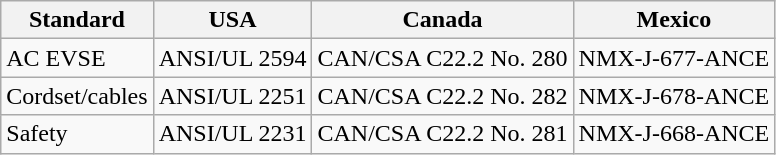<table class="wikitable">
<tr>
<th>Standard</th>
<th>USA</th>
<th>Canada</th>
<th>Mexico</th>
</tr>
<tr>
<td>AC EVSE</td>
<td>ANSI/UL 2594</td>
<td>CAN/CSA C22.2 No. 280</td>
<td>NMX-J-677-ANCE</td>
</tr>
<tr>
<td>Cordset/cables</td>
<td>ANSI/UL 2251</td>
<td>CAN/CSA C22.2 No. 282</td>
<td>NMX-J-678-ANCE</td>
</tr>
<tr>
<td>Safety</td>
<td>ANSI/UL 2231</td>
<td>CAN/CSA C22.2 No. 281</td>
<td>NMX-J-668-ANCE</td>
</tr>
</table>
